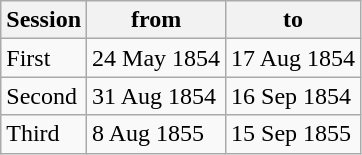<table class="wikitable" style=align-center>
<tr>
<th>Session</th>
<th>from</th>
<th>to</th>
</tr>
<tr>
<td>First</td>
<td>24 May 1854</td>
<td>17 Aug 1854</td>
</tr>
<tr>
<td>Second</td>
<td>31 Aug 1854</td>
<td>16 Sep 1854</td>
</tr>
<tr>
<td>Third</td>
<td>8 Aug 1855</td>
<td>15 Sep 1855</td>
</tr>
</table>
